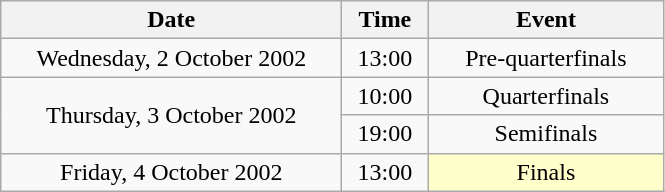<table class = "wikitable" style="text-align:center;">
<tr>
<th width=220>Date</th>
<th width=50>Time</th>
<th width=150>Event</th>
</tr>
<tr>
<td>Wednesday, 2 October 2002</td>
<td>13:00</td>
<td>Pre-quarterfinals</td>
</tr>
<tr>
<td rowspan=2>Thursday, 3 October 2002</td>
<td>10:00</td>
<td>Quarterfinals</td>
</tr>
<tr>
<td>19:00</td>
<td>Semifinals</td>
</tr>
<tr>
<td>Friday, 4 October 2002</td>
<td>13:00</td>
<td bgcolor=ffffcc>Finals</td>
</tr>
</table>
